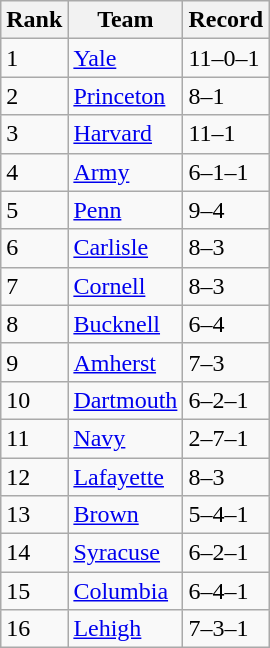<table class="wikitable">
<tr>
<th>Rank</th>
<th>Team</th>
<th>Record</th>
</tr>
<tr>
<td>1</td>
<td><a href='#'>Yale</a></td>
<td>11–0–1</td>
</tr>
<tr>
<td>2</td>
<td><a href='#'>Princeton</a></td>
<td>8–1</td>
</tr>
<tr>
<td>3</td>
<td><a href='#'>Harvard</a></td>
<td>11–1</td>
</tr>
<tr>
<td>4</td>
<td><a href='#'>Army</a></td>
<td>6–1–1</td>
</tr>
<tr>
<td>5</td>
<td><a href='#'>Penn</a></td>
<td>9–4</td>
</tr>
<tr>
<td>6</td>
<td><a href='#'>Carlisle</a></td>
<td>8–3</td>
</tr>
<tr>
<td>7</td>
<td><a href='#'>Cornell</a></td>
<td>8–3</td>
</tr>
<tr>
<td>8</td>
<td><a href='#'>Bucknell</a></td>
<td>6–4</td>
</tr>
<tr>
<td>9</td>
<td><a href='#'>Amherst</a></td>
<td>7–3</td>
</tr>
<tr>
<td>10</td>
<td><a href='#'>Dartmouth</a></td>
<td>6–2–1</td>
</tr>
<tr>
<td>11</td>
<td><a href='#'>Navy</a></td>
<td>2–7–1</td>
</tr>
<tr>
<td>12</td>
<td><a href='#'>Lafayette</a></td>
<td>8–3</td>
</tr>
<tr>
<td>13</td>
<td><a href='#'>Brown</a></td>
<td>5–4–1</td>
</tr>
<tr>
<td>14</td>
<td><a href='#'>Syracuse</a></td>
<td>6–2–1</td>
</tr>
<tr>
<td>15</td>
<td><a href='#'>Columbia</a></td>
<td>6–4–1</td>
</tr>
<tr>
<td>16</td>
<td><a href='#'>Lehigh</a></td>
<td>7–3–1</td>
</tr>
</table>
